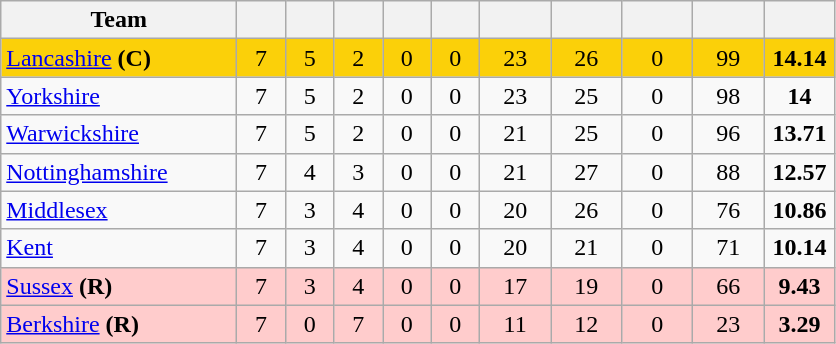<table class="wikitable" style="text-align:center">
<tr>
<th width="150">Team</th>
<th width="25"></th>
<th width="25"></th>
<th width="25"></th>
<th width="25"></th>
<th width="25"></th>
<th width="40"></th>
<th width="40"></th>
<th width="40"></th>
<th width="40"></th>
<th width="40"></th>
</tr>
<tr style="background:#fbd009">
<td style="text-align:left"><a href='#'>Lancashire</a> <strong>(C)</strong></td>
<td>7</td>
<td>5</td>
<td>2</td>
<td>0</td>
<td>0</td>
<td>23</td>
<td>26</td>
<td>0</td>
<td>99</td>
<td><strong>14.14</strong></td>
</tr>
<tr>
<td style="text-align:left"><a href='#'>Yorkshire</a></td>
<td>7</td>
<td>5</td>
<td>2</td>
<td>0</td>
<td>0</td>
<td>23</td>
<td>25</td>
<td>0</td>
<td>98</td>
<td><strong>14</strong></td>
</tr>
<tr>
<td style="text-align:left"><a href='#'>Warwickshire</a></td>
<td>7</td>
<td>5</td>
<td>2</td>
<td>0</td>
<td>0</td>
<td>21</td>
<td>25</td>
<td>0</td>
<td>96</td>
<td><strong>13.71</strong></td>
</tr>
<tr>
<td style="text-align:left"><a href='#'>Nottinghamshire</a></td>
<td>7</td>
<td>4</td>
<td>3</td>
<td>0</td>
<td>0</td>
<td>21</td>
<td>27</td>
<td>0</td>
<td>88</td>
<td><strong>12.57</strong></td>
</tr>
<tr>
<td style="text-align:left"><a href='#'>Middlesex</a></td>
<td>7</td>
<td>3</td>
<td>4</td>
<td>0</td>
<td>0</td>
<td>20</td>
<td>26</td>
<td>0</td>
<td>76</td>
<td><strong>10.86</strong></td>
</tr>
<tr>
<td style="text-align:left"><a href='#'>Kent</a></td>
<td>7</td>
<td>3</td>
<td>4</td>
<td>0</td>
<td>0</td>
<td>20</td>
<td>21</td>
<td>0</td>
<td>71</td>
<td><strong>10.14</strong></td>
</tr>
<tr style="background:#FFCCCC">
<td style="text-align:left"><a href='#'>Sussex</a> <strong>(R)</strong></td>
<td>7</td>
<td>3</td>
<td>4</td>
<td>0</td>
<td>0</td>
<td>17</td>
<td>19</td>
<td>0</td>
<td>66</td>
<td><strong>9.43</strong></td>
</tr>
<tr style="background:#FFCCCC">
<td style="text-align:left"><a href='#'>Berkshire</a> <strong>(R)</strong></td>
<td>7</td>
<td>0</td>
<td>7</td>
<td>0</td>
<td>0</td>
<td>11</td>
<td>12</td>
<td>0</td>
<td>23</td>
<td><strong>3.29</strong></td>
</tr>
</table>
